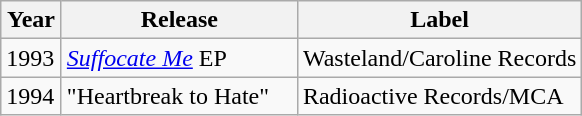<table class="wikitable">
<tr>
<th align="center" width="33">Year</th>
<th align="center" width="150">Release</th>
<th align="center">Label</th>
</tr>
<tr>
<td>1993</td>
<td><em><a href='#'>Suffocate Me</a></em> EP</td>
<td>Wasteland/Caroline Records</td>
</tr>
<tr>
<td>1994</td>
<td>"Heartbreak to Hate"</td>
<td>Radioactive Records/MCA</td>
</tr>
</table>
